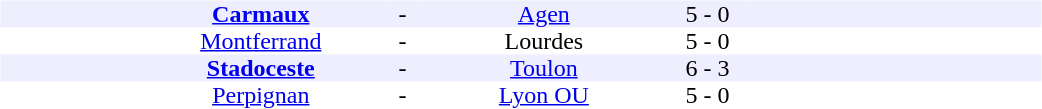<table table width=700>
<tr>
<td width=700 valign=top><br><table border=0 cellspacing=0 cellpadding=0 style=font-size: 100%; border-collapse: collapse; width=100%>
<tr align=center bgcolor=#EEEEFF>
<td width=90></td>
<td width=170><strong><a href='#'>Carmaux</a></strong></td>
<td width=20>-</td>
<td width=170><a href='#'>Agen</a></td>
<td width=50>5 - 0</td>
<td width=200></td>
</tr>
<tr align=center bgcolor=#FFFFFF>
<td width=90></td>
<td width=170><a href='#'>Montferrand</a></td>
<td width=20>-</td>
<td width=170>Lourdes</td>
<td width=50>5 - 0</td>
<td width=200></td>
</tr>
<tr align=center bgcolor=#EEEEFF>
<td width=90></td>
<td width=170><strong><a href='#'>Stadoceste</a></strong></td>
<td width=20>-</td>
<td width=170><a href='#'>Toulon</a></td>
<td width=50>6 - 3</td>
<td width=200></td>
</tr>
<tr align=center bgcolor=#FFFFFF>
<td width=90></td>
<td width=170><a href='#'>Perpignan</a></td>
<td width=20>-</td>
<td width=170><a href='#'>Lyon OU</a></td>
<td width=50>5 - 0</td>
<td width=200></td>
</tr>
</table>
</td>
</tr>
</table>
